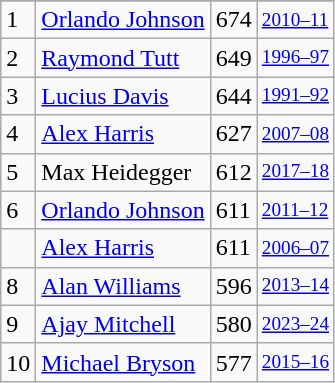<table class="wikitable">
<tr>
</tr>
<tr>
<td>1</td>
<td><a href='#'>Orlando Johnson</a></td>
<td>674</td>
<td style="font-size:80%;"><a href='#'>2010–11</a></td>
</tr>
<tr>
<td>2</td>
<td><a href='#'>Raymond Tutt</a></td>
<td>649</td>
<td style="font-size:80%;"><a href='#'>1996–97</a></td>
</tr>
<tr>
<td>3</td>
<td><a href='#'>Lucius Davis</a></td>
<td>644</td>
<td style="font-size:80%;"><a href='#'>1991–92</a></td>
</tr>
<tr>
<td>4</td>
<td><a href='#'>Alex Harris</a></td>
<td>627</td>
<td style="font-size:80%;"><a href='#'>2007–08</a></td>
</tr>
<tr>
<td>5</td>
<td>Max Heidegger</td>
<td>612</td>
<td style="font-size:80%;"><a href='#'>2017–18</a></td>
</tr>
<tr>
<td>6</td>
<td><a href='#'>Orlando Johnson</a></td>
<td>611</td>
<td style="font-size:80%;"><a href='#'>2011–12</a></td>
</tr>
<tr>
<td></td>
<td><a href='#'>Alex Harris</a></td>
<td>611</td>
<td style="font-size:80%;"><a href='#'>2006–07</a></td>
</tr>
<tr>
<td>8</td>
<td><a href='#'>Alan Williams</a></td>
<td>596</td>
<td style="font-size:80%;"><a href='#'>2013–14</a></td>
</tr>
<tr>
<td>9</td>
<td><a href='#'>Ajay Mitchell</a></td>
<td>580</td>
<td style="font-size:80%;"><a href='#'>2023–24</a></td>
</tr>
<tr>
<td>10</td>
<td><a href='#'>Michael Bryson</a></td>
<td>577</td>
<td style="font-size:80%;"><a href='#'>2015–16</a></td>
</tr>
</table>
